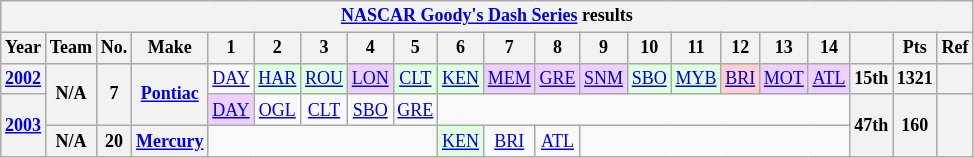<table class="wikitable" style="text-align:center; font-size:75%">
<tr>
<th colspan=32><a href='#'>NASCAR Goody's Dash Series</a> results</th>
</tr>
<tr>
<th>Year</th>
<th>Team</th>
<th>No.</th>
<th>Make</th>
<th>1</th>
<th>2</th>
<th>3</th>
<th>4</th>
<th>5</th>
<th>6</th>
<th>7</th>
<th>8</th>
<th>9</th>
<th>10</th>
<th>11</th>
<th>12</th>
<th>13</th>
<th>14</th>
<th></th>
<th>Pts</th>
<th>Ref</th>
</tr>
<tr>
<th><a href='#'>2002</a></th>
<th rowspan=2>N/A</th>
<th rowspan=2>7</th>
<th rowspan=2><a href='#'>Pontiac</a></th>
<td><a href='#'>DAY</a></td>
<td style="background:#DFFFDF;"><a href='#'>HAR</a><br></td>
<td style="background:#DFFFDF;"><a href='#'>ROU</a><br></td>
<td style="background:#EFCFFF;"><a href='#'>LON</a><br></td>
<td style="background:#DFFFDF;"><a href='#'>CLT</a><br></td>
<td style="background:#DFFFDF;"><a href='#'>KEN</a><br></td>
<td style="background:#EFCFFF;"><a href='#'>MEM</a><br></td>
<td style="background:#EFCFFF;"><a href='#'>GRE</a><br></td>
<td style="background:#EFCFFF;"><a href='#'>SNM</a><br></td>
<td style="background:#DFFFDF;"><a href='#'>SBO</a><br></td>
<td style="background:#DFFFDF;"><a href='#'>MYB</a><br></td>
<td style="background:#FFCFCF;"><a href='#'>BRI</a><br></td>
<td style="background:#EFCFFF;"><a href='#'>MOT</a><br></td>
<td style="background:#EFCFFF;"><a href='#'>ATL</a><br></td>
<th>15th</th>
<th>1321</th>
<th></th>
</tr>
<tr>
<th rowspan=2><a href='#'>2003</a></th>
<td style="background:#EFCFFF;"><a href='#'>DAY</a><br></td>
<td><a href='#'>OGL</a></td>
<td><a href='#'>CLT</a></td>
<td><a href='#'>SBO</a></td>
<td><a href='#'>GRE</a></td>
<td colspan=9></td>
<th rowspan=2>47th</th>
<th rowspan=2>160</th>
<th rowspan=2></th>
</tr>
<tr>
<th>N/A</th>
<th>20</th>
<th><a href='#'>Mercury</a></th>
<td colspan=5></td>
<td style="background:#DFFFDF;"><a href='#'>KEN</a><br></td>
<td><a href='#'>BRI</a></td>
<td><a href='#'>ATL</a></td>
<td colspan=6></td>
</tr>
</table>
